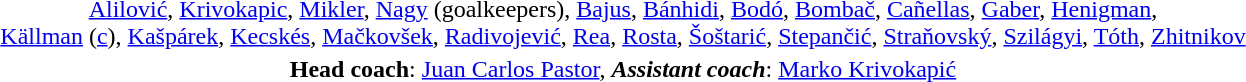<table style="text-align: center; margin-top: 1em; margin-left: auto; margin-right: auto">
<tr>
<td><a href='#'>Alilović</a>, <a href='#'>Krivokapic</a>, <a href='#'>Mikler</a>, <a href='#'>Nagy</a> (goalkeepers), <a href='#'>Bajus</a>, <a href='#'>Bánhidi</a>, <a href='#'>Bodó</a>, <a href='#'>Bombač</a>, <a href='#'>Cañellas</a>, <a href='#'>Gaber</a>, <a href='#'>Henigman</a>,<br><a href='#'>Källman</a> (<a href='#'>c</a>), <a href='#'>Kašpárek</a>, <a href='#'>Kecskés</a>, <a href='#'>Mačkovšek</a>, <a href='#'>Radivojević</a>, <a href='#'>Rea</a>, <a href='#'>Rosta</a>, <a href='#'>Šoštarić</a>, <a href='#'>Stepančić</a>, <a href='#'>Straňovský</a>, <a href='#'>Szilágyi</a>, <a href='#'>Tóth</a>, <a href='#'>Zhitnikov</a></td>
</tr>
<tr>
<td><strong>Head coach</strong>: <a href='#'>Juan Carlos Pastor</a>, <strong><em>Assistant coach</em></strong>: <a href='#'>Marko Krivokapić</a></td>
</tr>
</table>
